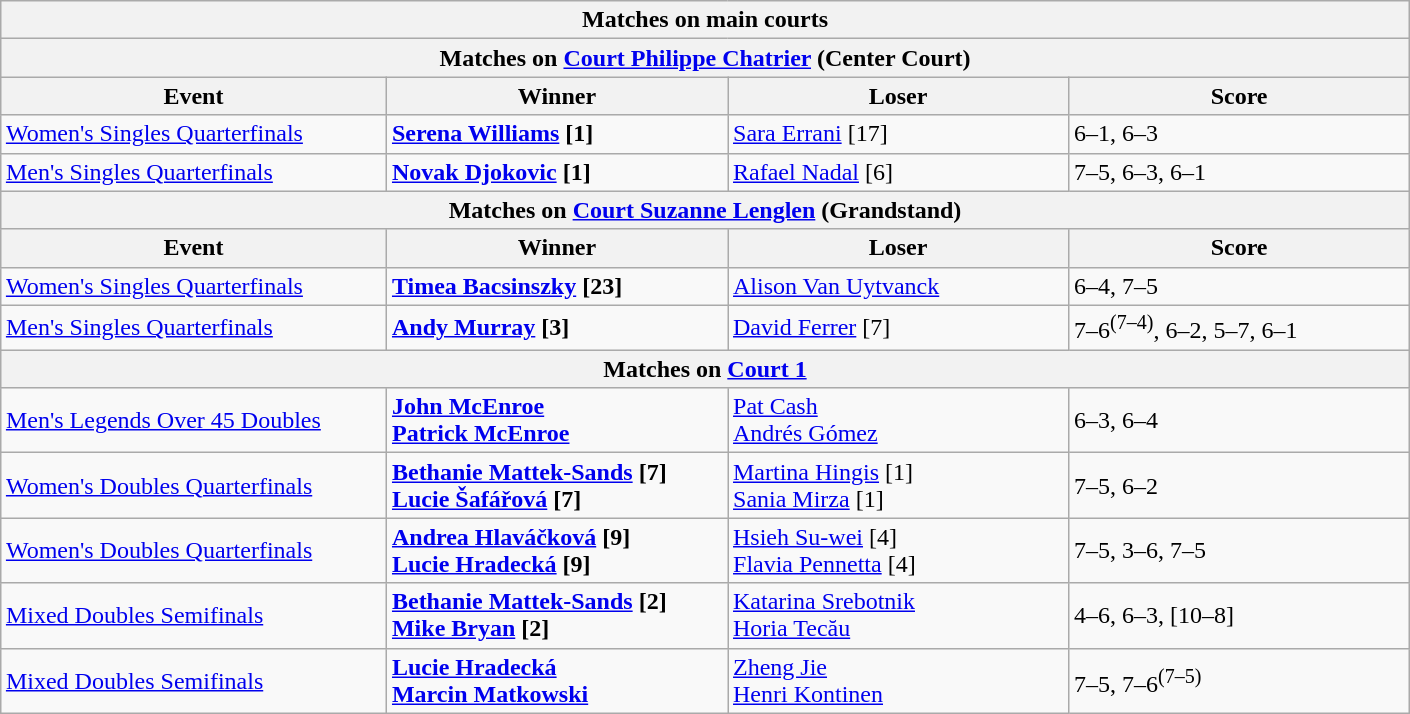<table class="wikitable collapsible uncollapsed" style=margin:auto>
<tr>
<th colspan=4 style=white-space:nowrap>Matches on main courts</th>
</tr>
<tr>
<th colspan=4><strong>Matches on <a href='#'>Court Philippe Chatrier</a> (Center Court)</strong></th>
</tr>
<tr>
<th width=250>Event</th>
<th width=220>Winner</th>
<th width=220>Loser</th>
<th width=220>Score</th>
</tr>
<tr>
<td><a href='#'>Women's Singles Quarterfinals</a></td>
<td><strong> <a href='#'>Serena Williams</a> [1]</strong></td>
<td> <a href='#'>Sara Errani</a> [17]</td>
<td>6–1, 6–3</td>
</tr>
<tr>
<td><a href='#'>Men's Singles Quarterfinals</a></td>
<td><strong> <a href='#'>Novak Djokovic</a> [1]</strong></td>
<td> <a href='#'>Rafael Nadal</a> [6]</td>
<td>7–5, 6–3, 6–1</td>
</tr>
<tr>
<th colspan=4><strong>Matches on <a href='#'>Court Suzanne Lenglen</a> (Grandstand)</strong></th>
</tr>
<tr>
<th width=250>Event</th>
<th width=220>Winner</th>
<th width=220>Loser</th>
<th width=220>Score</th>
</tr>
<tr>
<td><a href='#'>Women's Singles Quarterfinals</a></td>
<td><strong> <a href='#'>Timea Bacsinszky</a> [23]</strong></td>
<td> <a href='#'>Alison Van Uytvanck</a></td>
<td>6–4, 7–5</td>
</tr>
<tr>
<td><a href='#'>Men's Singles Quarterfinals</a></td>
<td><strong> <a href='#'>Andy Murray</a> [3]</strong></td>
<td> <a href='#'>David Ferrer</a> [7]</td>
<td>7–6<sup>(7–4)</sup>, 6–2, 5–7, 6–1</td>
</tr>
<tr>
<th colspan="4"><strong>Matches on <a href='#'>Court 1</a></strong></th>
</tr>
<tr>
<td><a href='#'>Men's Legends Over 45 Doubles</a></td>
<td><strong> <a href='#'>John McEnroe</a><br> <a href='#'>Patrick McEnroe</a></strong></td>
<td> <a href='#'>Pat Cash</a><br> <a href='#'>Andrés Gómez</a></td>
<td>6–3, 6–4</td>
</tr>
<tr>
<td><a href='#'>Women's Doubles Quarterfinals</a></td>
<td><strong> <a href='#'>Bethanie Mattek-Sands</a> [7]</strong><br><strong> <a href='#'>Lucie Šafářová</a> [7]</strong></td>
<td> <a href='#'>Martina Hingis</a> [1]<br> <a href='#'>Sania Mirza</a> [1]</td>
<td>7–5, 6–2</td>
</tr>
<tr>
<td><a href='#'>Women's Doubles Quarterfinals</a></td>
<td><strong> <a href='#'>Andrea Hlaváčková</a> [9]</strong><br> <strong> <a href='#'>Lucie Hradecká</a> [9]</strong></td>
<td> <a href='#'>Hsieh Su-wei</a> [4] <br>  <a href='#'>Flavia Pennetta</a> [4]</td>
<td>7–5, 3–6, 7–5</td>
</tr>
<tr>
<td><a href='#'>Mixed Doubles Semifinals</a></td>
<td><strong> <a href='#'>Bethanie Mattek-Sands</a> [2]</strong><br> <strong> <a href='#'>Mike Bryan</a> [2]</strong></td>
<td> <a href='#'>Katarina Srebotnik</a><br>  <a href='#'>Horia Tecău</a></td>
<td>4–6, 6–3, [10–8]</td>
</tr>
<tr>
<td><a href='#'>Mixed Doubles Semifinals</a></td>
<td><strong> <a href='#'>Lucie Hradecká</a></strong><br><strong> <a href='#'>Marcin Matkowski</a></strong></td>
<td> <a href='#'>Zheng Jie</a><br> <a href='#'>Henri Kontinen</a></td>
<td>7–5, 7–6<sup>(7–5)</sup></td>
</tr>
</table>
